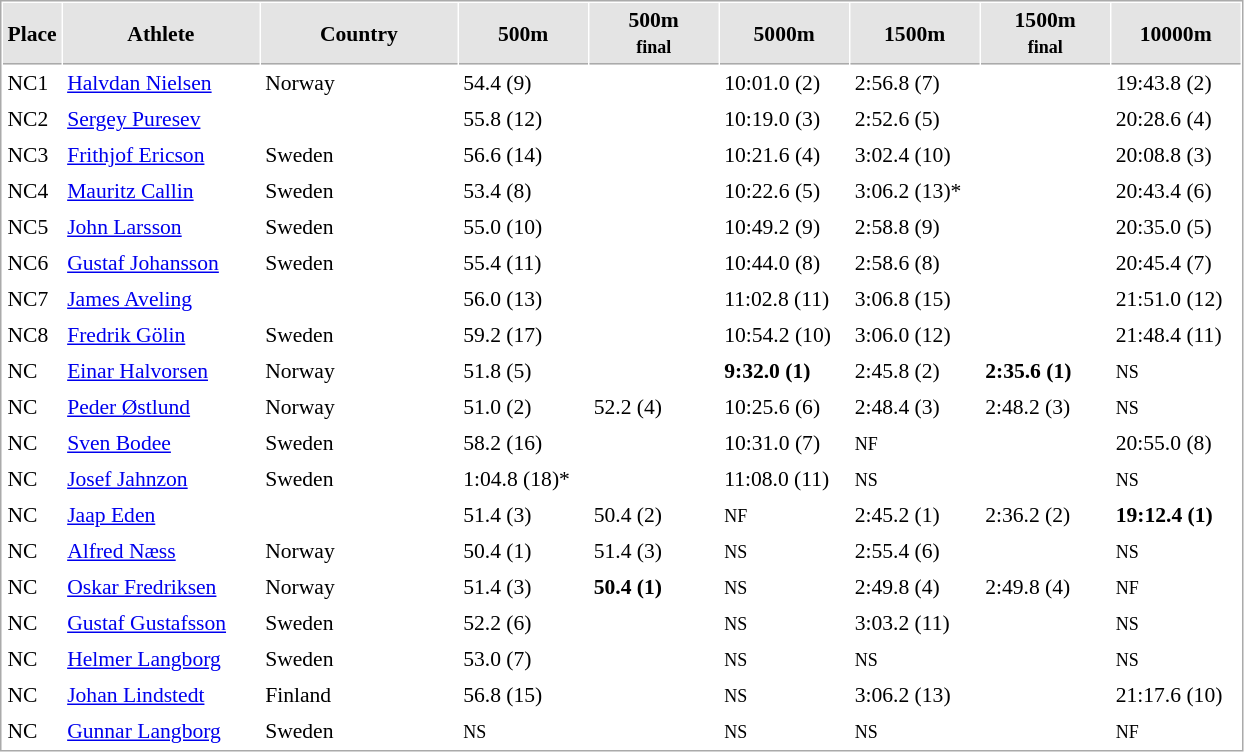<table cellspacing="1" cellpadding="3" style="border:1px solid #AAAAAA;font-size:90%">
<tr bgcolor="#E4E4E4">
<th style="border-bottom:1px solid #AAAAAA" width=15>Place</th>
<th style="border-bottom:1px solid #AAAAAA" width=125>Athlete</th>
<th style="border-bottom:1px solid #AAAAAA" width=125>Country</th>
<th style="border-bottom:1px solid #AAAAAA" width=80>500m</th>
<th style="border-bottom:1px solid #AAAAAA" width=80>500m<br><small>final</small></th>
<th style="border-bottom:1px solid #AAAAAA" width=80>5000m</th>
<th style="border-bottom:1px solid #AAAAAA" width=80>1500m</th>
<th style="border-bottom:1px solid #AAAAAA" width=80>1500m<br><small>final</small></th>
<th style="border-bottom:1px solid #AAAAAA" width=80>10000m</th>
</tr>
<tr>
<td>NC1</td>
<td><a href='#'>Halvdan Nielsen</a></td>
<td> Norway</td>
<td>54.4 (9)</td>
<td></td>
<td>10:01.0 (2)</td>
<td>2:56.8 (7)</td>
<td></td>
<td>19:43.8 (2)</td>
</tr>
<tr>
<td>NC2</td>
<td><a href='#'>Sergey Puresev</a></td>
<td></td>
<td>55.8 (12)</td>
<td></td>
<td>10:19.0 (3)</td>
<td>2:52.6 (5)</td>
<td></td>
<td>20:28.6 (4)</td>
</tr>
<tr>
<td>NC3</td>
<td><a href='#'>Frithjof Ericson</a></td>
<td> Sweden</td>
<td>56.6 (14)</td>
<td></td>
<td>10:21.6 (4)</td>
<td>3:02.4 (10)</td>
<td></td>
<td>20:08.8 (3)</td>
</tr>
<tr>
<td>NC4</td>
<td><a href='#'>Mauritz Callin</a></td>
<td> Sweden</td>
<td>53.4 (8)</td>
<td></td>
<td>10:22.6 (5)</td>
<td>3:06.2 (13)*</td>
<td></td>
<td>20:43.4 (6)</td>
</tr>
<tr>
<td>NC5</td>
<td><a href='#'>John Larsson</a></td>
<td> Sweden</td>
<td>55.0 (10)</td>
<td></td>
<td>10:49.2 (9)</td>
<td>2:58.8 (9)</td>
<td></td>
<td>20:35.0 (5)</td>
</tr>
<tr>
<td>NC6</td>
<td><a href='#'>Gustaf Johansson</a></td>
<td> Sweden</td>
<td>55.4 (11)</td>
<td></td>
<td>10:44.0 (8)</td>
<td>2:58.6 (8)</td>
<td></td>
<td>20:45.4 (7)</td>
</tr>
<tr>
<td>NC7</td>
<td><a href='#'>James Aveling</a></td>
<td></td>
<td>56.0 (13)</td>
<td></td>
<td>11:02.8 (11)</td>
<td>3:06.8 (15)</td>
<td></td>
<td>21:51.0 (12)</td>
</tr>
<tr>
<td>NC8</td>
<td><a href='#'>Fredrik Gölin</a></td>
<td> Sweden</td>
<td>59.2 (17)</td>
<td></td>
<td>10:54.2 (10)</td>
<td>3:06.0 (12)</td>
<td></td>
<td>21:48.4 (11)</td>
</tr>
<tr>
<td>NC</td>
<td><a href='#'>Einar Halvorsen</a></td>
<td> Norway</td>
<td>51.8 (5)</td>
<td></td>
<td><strong>9:32.0 (1)</strong></td>
<td>2:45.8 (2)</td>
<td><strong>2:35.6 (1)</strong></td>
<td><small>NS</small></td>
</tr>
<tr>
<td>NC</td>
<td><a href='#'>Peder Østlund</a></td>
<td> Norway</td>
<td>51.0 (2)</td>
<td>52.2 (4)</td>
<td>10:25.6 (6)</td>
<td>2:48.4 (3)</td>
<td>2:48.2 (3)</td>
<td><small>NS</small></td>
</tr>
<tr>
<td>NC</td>
<td><a href='#'>Sven Bodee</a></td>
<td> Sweden</td>
<td>58.2 (16)</td>
<td></td>
<td>10:31.0 (7)</td>
<td><small>NF</small></td>
<td></td>
<td>20:55.0 (8)</td>
</tr>
<tr>
<td>NC</td>
<td><a href='#'>Josef Jahnzon</a></td>
<td> Sweden</td>
<td>1:04.8 (18)*</td>
<td></td>
<td>11:08.0 (11)</td>
<td><small>NS</small></td>
<td></td>
<td><small>NS</small></td>
</tr>
<tr>
<td>NC</td>
<td><a href='#'>Jaap Eden</a></td>
<td></td>
<td>51.4 (3)</td>
<td>50.4 (2)</td>
<td><small>NF</small></td>
<td>2:45.2 (1)</td>
<td>2:36.2 (2)</td>
<td><strong>19:12.4 (1)</strong></td>
</tr>
<tr>
<td>NC</td>
<td><a href='#'>Alfred Næss</a></td>
<td> Norway</td>
<td>50.4 (1)</td>
<td>51.4 (3)</td>
<td><small>NS</small></td>
<td>2:55.4 (6)</td>
<td></td>
<td><small>NS</small></td>
</tr>
<tr>
<td>NC</td>
<td><a href='#'>Oskar Fredriksen</a></td>
<td> Norway</td>
<td>51.4 (3)</td>
<td><strong>50.4 (1)</strong></td>
<td><small>NS</small></td>
<td>2:49.8 (4)</td>
<td>2:49.8 (4)</td>
<td><small>NF</small></td>
</tr>
<tr>
<td>NC</td>
<td><a href='#'>Gustaf Gustafsson</a></td>
<td> Sweden</td>
<td>52.2 (6)</td>
<td></td>
<td><small>NS</small></td>
<td>3:03.2 (11)</td>
<td></td>
<td><small>NS</small></td>
</tr>
<tr>
<td>NC</td>
<td><a href='#'>Helmer Langborg</a></td>
<td> Sweden</td>
<td>53.0 (7)</td>
<td></td>
<td><small>NS</small></td>
<td><small>NS</small></td>
<td></td>
<td><small>NS</small></td>
</tr>
<tr>
<td>NC</td>
<td><a href='#'>Johan Lindstedt</a></td>
<td> Finland</td>
<td>56.8 (15)</td>
<td></td>
<td><small>NS</small></td>
<td>3:06.2 (13)</td>
<td></td>
<td>21:17.6 (10)</td>
</tr>
<tr>
<td>NC</td>
<td><a href='#'>Gunnar Langborg</a></td>
<td> Sweden</td>
<td><small>NS</small></td>
<td></td>
<td><small>NS</small></td>
<td><small>NS</small></td>
<td></td>
<td><small>NF</small></td>
</tr>
</table>
